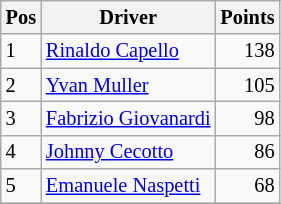<table class="wikitable" style="font-size: 85%;">
<tr>
<th>Pos</th>
<th>Driver</th>
<th>Points</th>
</tr>
<tr>
<td>1</td>
<td> <a href='#'>Rinaldo Capello</a></td>
<td align="right">138</td>
</tr>
<tr>
<td>2</td>
<td> <a href='#'>Yvan Muller</a></td>
<td align="right">105</td>
</tr>
<tr>
<td>3</td>
<td> <a href='#'>Fabrizio Giovanardi</a></td>
<td align="right">98</td>
</tr>
<tr>
<td>4</td>
<td> <a href='#'>Johnny Cecotto</a></td>
<td align="right">86</td>
</tr>
<tr>
<td>5</td>
<td> <a href='#'>Emanuele Naspetti</a></td>
<td align="right">68</td>
</tr>
<tr>
</tr>
</table>
